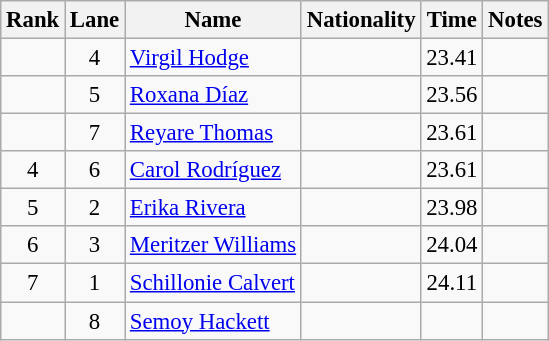<table class="wikitable sortable" style="text-align:center; font-size:95%">
<tr>
<th>Rank</th>
<th>Lane</th>
<th>Name</th>
<th>Nationality</th>
<th>Time</th>
<th>Notes</th>
</tr>
<tr>
<td></td>
<td>4</td>
<td align=left><a href='#'>Virgil Hodge</a></td>
<td align=left></td>
<td>23.41</td>
<td></td>
</tr>
<tr>
<td></td>
<td>5</td>
<td align=left><a href='#'>Roxana Díaz</a></td>
<td align=left></td>
<td>23.56</td>
<td></td>
</tr>
<tr>
<td></td>
<td>7</td>
<td align=left><a href='#'>Reyare Thomas</a></td>
<td align=left></td>
<td>23.61</td>
<td></td>
</tr>
<tr>
<td>4</td>
<td>6</td>
<td align=left><a href='#'>Carol Rodríguez</a></td>
<td align=left></td>
<td>23.61</td>
<td></td>
</tr>
<tr>
<td>5</td>
<td>2</td>
<td align=left><a href='#'>Erika Rivera</a></td>
<td align=left></td>
<td>23.98</td>
<td></td>
</tr>
<tr>
<td>6</td>
<td>3</td>
<td align=left><a href='#'>Meritzer Williams</a></td>
<td align=left></td>
<td>24.04</td>
<td></td>
</tr>
<tr>
<td>7</td>
<td>1</td>
<td align=left><a href='#'>Schillonie Calvert</a></td>
<td align=left></td>
<td>24.11</td>
<td></td>
</tr>
<tr>
<td></td>
<td>8</td>
<td align=left><a href='#'>Semoy Hackett</a></td>
<td align=left></td>
<td></td>
<td></td>
</tr>
</table>
